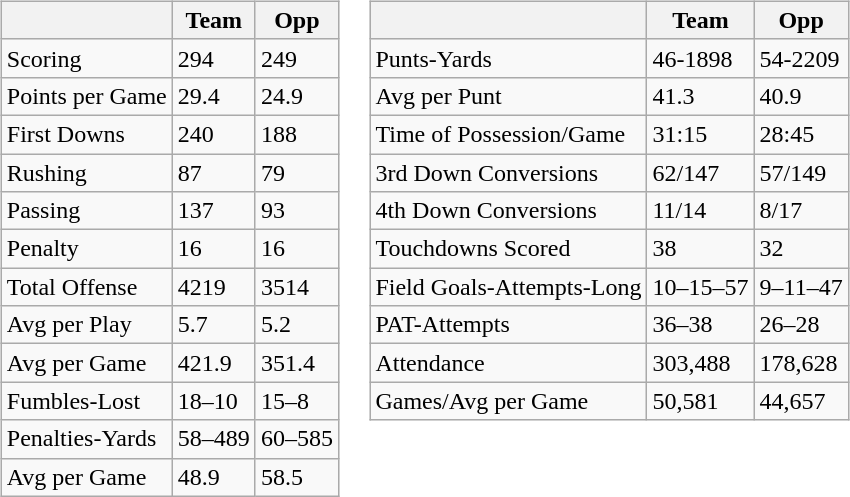<table>
<tr>
<td valign="top"><br><table class="wikitable" style="white-space:nowrap">
<tr>
<th></th>
<th>Team</th>
<th>Opp</th>
</tr>
<tr>
<td>Scoring</td>
<td>294</td>
<td>249</td>
</tr>
<tr>
<td>Points per Game</td>
<td>29.4</td>
<td>24.9</td>
</tr>
<tr>
<td>First Downs</td>
<td>240</td>
<td>188</td>
</tr>
<tr>
<td>Rushing</td>
<td>87</td>
<td>79</td>
</tr>
<tr>
<td>Passing</td>
<td>137</td>
<td>93</td>
</tr>
<tr>
<td>Penalty</td>
<td>16</td>
<td>16</td>
</tr>
<tr>
<td>Total Offense</td>
<td>4219</td>
<td>3514</td>
</tr>
<tr>
<td>Avg per Play</td>
<td>5.7</td>
<td>5.2</td>
</tr>
<tr>
<td>Avg per Game</td>
<td>421.9</td>
<td>351.4</td>
</tr>
<tr>
<td>Fumbles-Lost</td>
<td>18–10</td>
<td>15–8</td>
</tr>
<tr>
<td>Penalties-Yards</td>
<td>58–489</td>
<td>60–585</td>
</tr>
<tr>
<td>Avg per Game</td>
<td>48.9</td>
<td>58.5</td>
</tr>
</table>
</td>
<td valign="top"><br><table class="wikitable" style="white-space:nowrap">
<tr>
<th></th>
<th>Team</th>
<th>Opp</th>
</tr>
<tr>
<td>Punts-Yards</td>
<td>46-1898</td>
<td>54-2209</td>
</tr>
<tr>
<td>Avg per Punt</td>
<td>41.3</td>
<td>40.9</td>
</tr>
<tr>
<td>Time of Possession/Game</td>
<td>31:15</td>
<td>28:45</td>
</tr>
<tr>
<td>3rd Down Conversions</td>
<td>62/147</td>
<td>57/149</td>
</tr>
<tr>
<td>4th Down Conversions</td>
<td>11/14</td>
<td>8/17</td>
</tr>
<tr>
<td>Touchdowns Scored</td>
<td>38</td>
<td>32</td>
</tr>
<tr>
<td>Field Goals-Attempts-Long</td>
<td>10–15–57</td>
<td>9–11–47</td>
</tr>
<tr>
<td>PAT-Attempts</td>
<td>36–38</td>
<td>26–28</td>
</tr>
<tr>
<td>Attendance</td>
<td>303,488</td>
<td>178,628</td>
</tr>
<tr>
<td>Games/Avg per Game</td>
<td>50,581</td>
<td>44,657</td>
</tr>
</table>
</td>
</tr>
</table>
